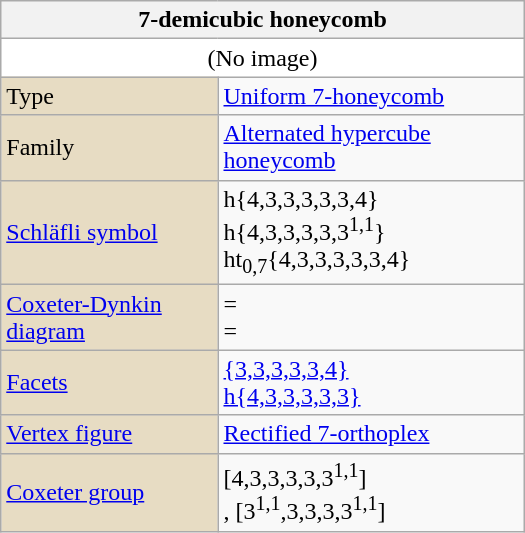<table class="wikitable" align="right" style="margin-left:10px" width="350">
<tr>
<th bgcolor=#e7dcc3 colspan=2>7-demicubic honeycomb</th>
</tr>
<tr>
<td bgcolor=#ffffff align=center colspan=2>(No image)</td>
</tr>
<tr>
<td bgcolor=#e7dcc3>Type</td>
<td><a href='#'>Uniform 7-honeycomb</a></td>
</tr>
<tr>
<td bgcolor=#e7dcc3>Family</td>
<td><a href='#'>Alternated hypercube honeycomb</a></td>
</tr>
<tr>
<td bgcolor=#e7dcc3><a href='#'>Schläfli symbol</a></td>
<td>h{4,3,3,3,3,3,4}<br>h{4,3,3,3,3,3<sup>1,1</sup>}<br>ht<sub>0,7</sub>{4,3,3,3,3,3,4}</td>
</tr>
<tr>
<td bgcolor=#e7dcc3><a href='#'>Coxeter-Dynkin diagram</a></td>
<td> = <br> = <br></td>
</tr>
<tr>
<td bgcolor=#e7dcc3><a href='#'>Facets</a></td>
<td><a href='#'>{3,3,3,3,3,4}</a><br><a href='#'>h{4,3,3,3,3,3}</a></td>
</tr>
<tr>
<td bgcolor=#e7dcc3><a href='#'>Vertex figure</a></td>
<td><a href='#'>Rectified 7-orthoplex</a></td>
</tr>
<tr>
<td bgcolor=#e7dcc3><a href='#'>Coxeter group</a></td>
<td> [4,3,3,3,3,3<sup>1,1</sup>]<br>, [3<sup>1,1</sup>,3,3,3,3<sup>1,1</sup>]</td>
</tr>
</table>
